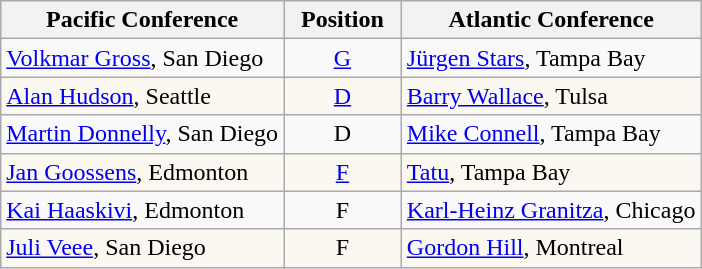<table class="wikitable">
<tr>
<th>Pacific Conference</th>
<th>  Position  </th>
<th>Atlantic Conference</th>
</tr>
<tr>
<td><a href='#'>Volkmar Gross</a>, San Diego</td>
<td align=center><a href='#'>G</a></td>
<td><a href='#'>Jürgen Stars</a>, Tampa Bay</td>
</tr>
<tr bgcolor=#FAF8F0>
<td><a href='#'>Alan Hudson</a>, Seattle</td>
<td align=center><a href='#'>D</a></td>
<td><a href='#'>Barry Wallace</a>, Tulsa</td>
</tr>
<tr>
<td><a href='#'>Martin Donnelly</a>, San Diego</td>
<td align=center>D</td>
<td><a href='#'>Mike Connell</a>, Tampa Bay</td>
</tr>
<tr bgcolor=#FAF8F0>
<td><a href='#'>Jan Goossens</a>, Edmonton</td>
<td align=center><a href='#'>F</a></td>
<td><a href='#'>Tatu</a>, Tampa Bay</td>
</tr>
<tr>
<td><a href='#'>Kai Haaskivi</a>, Edmonton</td>
<td align=center>F</td>
<td><a href='#'>Karl-Heinz Granitza</a>, Chicago</td>
</tr>
<tr bgcolor=#FAF8F0>
<td><a href='#'>Juli Veee</a>, San Diego</td>
<td align=center>F</td>
<td><a href='#'>Gordon Hill</a>, Montreal</td>
</tr>
</table>
